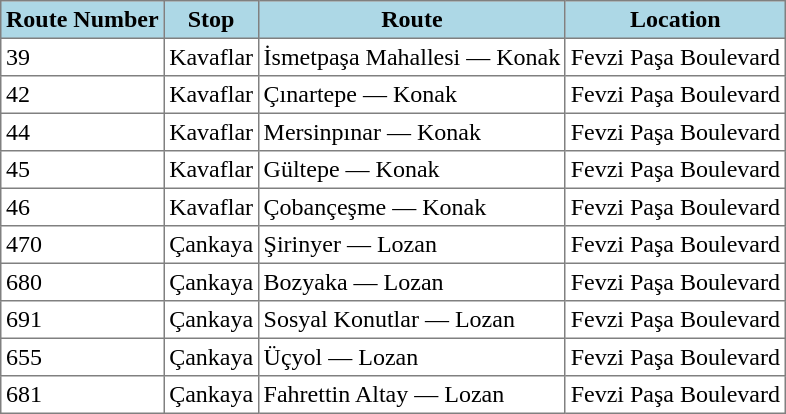<table class="toccolours" border="1" cellpadding="3" style="margin:1em auto; border-collapse:collapse">
<tr style="background:lightblue;">
<th>Route Number</th>
<th>Stop</th>
<th>Route</th>
<th>Location</th>
</tr>
<tr>
<td>39</td>
<td>Kavaflar</td>
<td>İsmetpaşa Mahallesi — Konak</td>
<td>Fevzi Paşa Boulevard</td>
</tr>
<tr>
<td>42</td>
<td>Kavaflar</td>
<td>Çınartepe — Konak</td>
<td>Fevzi Paşa Boulevard</td>
</tr>
<tr>
<td>44</td>
<td>Kavaflar</td>
<td>Mersinpınar — Konak</td>
<td>Fevzi Paşa Boulevard</td>
</tr>
<tr>
<td>45</td>
<td>Kavaflar</td>
<td>Gültepe — Konak</td>
<td>Fevzi Paşa Boulevard</td>
</tr>
<tr>
<td>46</td>
<td>Kavaflar</td>
<td>Çobançeşme — Konak</td>
<td>Fevzi Paşa Boulevard</td>
</tr>
<tr>
<td>470</td>
<td>Çankaya</td>
<td>Şirinyer — Lozan</td>
<td>Fevzi Paşa Boulevard</td>
</tr>
<tr>
<td>680</td>
<td>Çankaya</td>
<td>Bozyaka — Lozan</td>
<td>Fevzi Paşa Boulevard</td>
</tr>
<tr>
<td>691</td>
<td>Çankaya</td>
<td>Sosyal Konutlar — Lozan</td>
<td>Fevzi Paşa Boulevard</td>
</tr>
<tr>
<td>655</td>
<td>Çankaya</td>
<td>Üçyol — Lozan</td>
<td>Fevzi Paşa Boulevard</td>
</tr>
<tr>
<td>681</td>
<td>Çankaya</td>
<td>Fahrettin Altay — Lozan</td>
<td>Fevzi Paşa Boulevard</td>
</tr>
</table>
